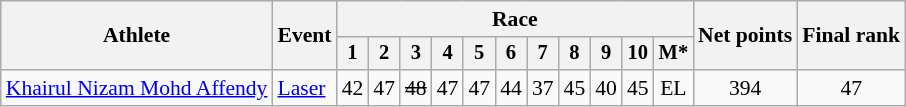<table class="wikitable" style="font-size:90%">
<tr>
<th rowspan="2">Athlete</th>
<th rowspan="2">Event</th>
<th colspan=11>Race</th>
<th rowspan=2>Net points</th>
<th rowspan=2>Final rank</th>
</tr>
<tr style="font-size:95%">
<th>1</th>
<th>2</th>
<th>3</th>
<th>4</th>
<th>5</th>
<th>6</th>
<th>7</th>
<th>8</th>
<th>9</th>
<th>10</th>
<th>M*</th>
</tr>
<tr align=center>
<td align=left><a href='#'>Khairul Nizam Mohd Affendy</a></td>
<td align=left><a href='#'>Laser</a></td>
<td>42</td>
<td>47</td>
<td><s>48</s></td>
<td>47</td>
<td>47</td>
<td>44</td>
<td>37</td>
<td>45</td>
<td>40</td>
<td>45</td>
<td>EL</td>
<td>394</td>
<td>47</td>
</tr>
</table>
